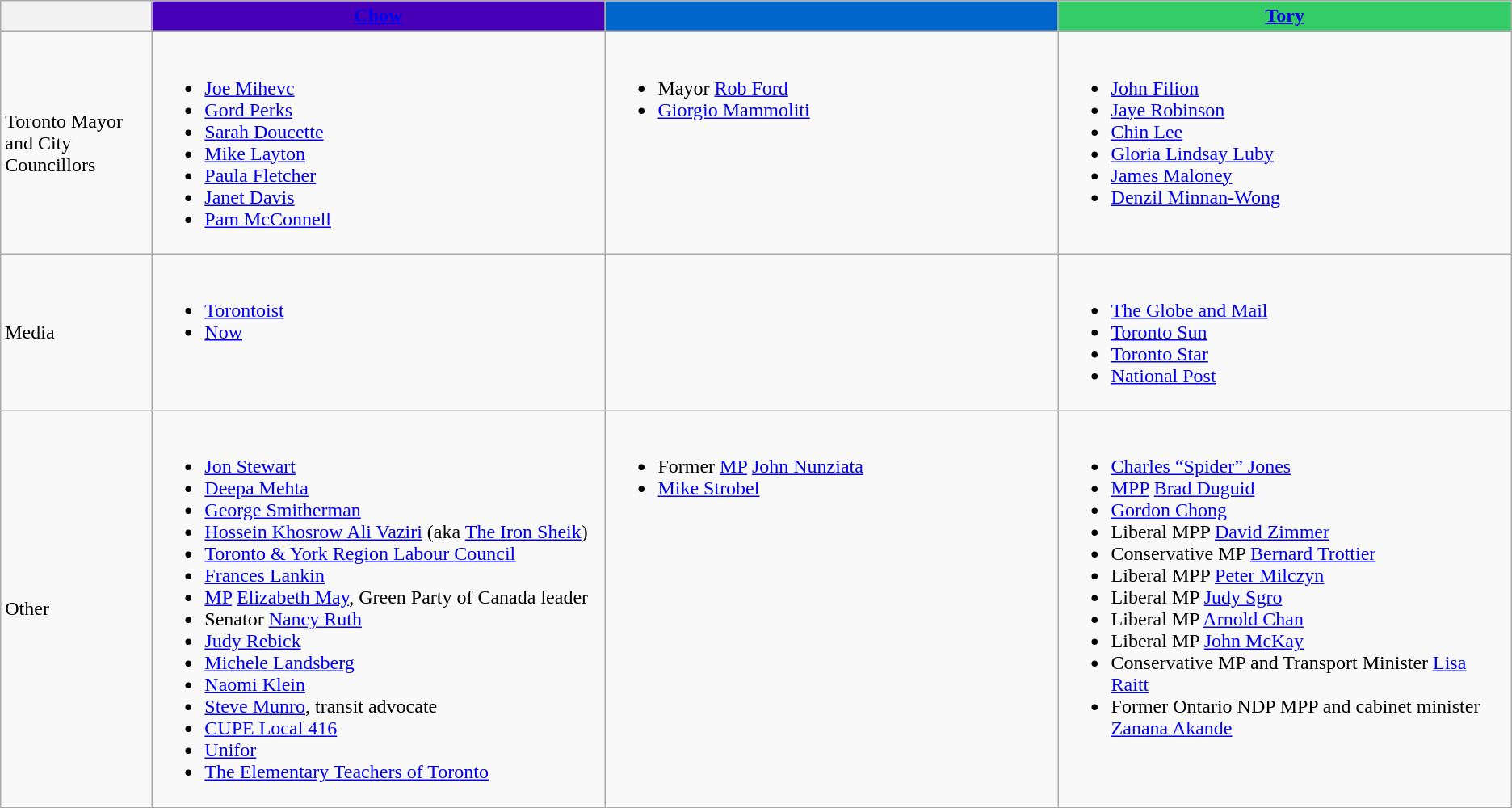<table class="wikitable">
<tr>
<th width=10%></th>
<th width=30% style= "background-color: #4700B8;" align="center"><strong><a href='#'><span>Chow</span></a></strong></th>
<th width=30% style= "background-color: #0066CC;" align="center"><strong><a href='#'><span></span></a></strong></th>
<th width=30% style= "background-color: #33CC66;" align="center"><strong><a href='#'>Tory</a></strong></th>
</tr>
<tr>
<td valign ="centre">Toronto Mayor and City Councillors</td>
<td valign ="Top"><br><ul><li><a href='#'>Joe Mihevc</a></li><li><a href='#'>Gord Perks</a></li><li><a href='#'>Sarah Doucette</a></li><li><a href='#'>Mike Layton</a></li><li><a href='#'>Paula Fletcher</a></li><li><a href='#'>Janet Davis</a></li><li><a href='#'>Pam McConnell</a></li></ul></td>
<td valign ="Top"><br><ul><li>Mayor <a href='#'>Rob Ford</a></li><li><a href='#'>Giorgio Mammoliti</a></li></ul></td>
<td valign ="Top"><br><ul><li><a href='#'>John Filion</a></li><li><a href='#'>Jaye Robinson</a></li><li><a href='#'>Chin Lee</a></li><li><a href='#'>Gloria Lindsay Luby</a></li><li><a href='#'>James Maloney</a></li><li><a href='#'>Denzil Minnan-Wong</a></li></ul></td>
</tr>
<tr>
<td valign ="centre">Media</td>
<td valign ="Top"><br><ul><li><a href='#'>Torontoist</a></li><li><a href='#'>Now</a></li></ul></td>
<td valign ="Top"></td>
<td valign ="Top"><br><ul><li><a href='#'>The Globe and Mail</a></li><li><a href='#'>Toronto Sun</a></li><li><a href='#'>Toronto Star</a></li><li><a href='#'>National Post</a></li></ul></td>
</tr>
<tr>
<td valign ="centre">Other</td>
<td valign ="Top"><br><ul><li><a href='#'>Jon Stewart</a></li><li><a href='#'>Deepa Mehta</a></li><li><a href='#'>George Smitherman</a></li><li><a href='#'>Hossein Khosrow Ali Vaziri</a> (aka <a href='#'>The Iron Sheik</a>)</li><li><a href='#'>Toronto & York Region Labour Council</a></li><li><a href='#'>Frances Lankin</a></li><li><a href='#'>MP</a> <a href='#'>Elizabeth May</a>, Green Party of Canada leader</li><li>Senator <a href='#'>Nancy Ruth</a></li><li><a href='#'>Judy Rebick</a></li><li><a href='#'>Michele Landsberg</a></li><li><a href='#'>Naomi Klein</a></li><li><a href='#'>Steve Munro</a>, transit advocate</li><li><a href='#'>CUPE Local 416</a></li><li><a href='#'>Unifor</a></li><li><a href='#'>The Elementary Teachers of Toronto</a></li></ul></td>
<td valign ="Top"><br><ul><li>Former <a href='#'>MP</a> <a href='#'>John Nunziata</a></li><li><a href='#'>Mike Strobel</a></li></ul></td>
<td valign ="Top"><br><ul><li><a href='#'>Charles “Spider” Jones</a></li><li><a href='#'>MPP</a> <a href='#'>Brad Duguid</a></li><li><a href='#'>Gordon Chong</a></li><li>Liberal MPP <a href='#'>David Zimmer</a></li><li>Conservative MP <a href='#'>Bernard Trottier</a></li><li>Liberal MPP <a href='#'>Peter Milczyn</a></li><li>Liberal MP <a href='#'>Judy Sgro</a></li><li>Liberal MP <a href='#'>Arnold Chan</a></li><li>Liberal MP <a href='#'>John McKay</a></li><li>Conservative MP and Transport Minister <a href='#'>Lisa Raitt</a></li><li>Former Ontario NDP MPP and cabinet minister <a href='#'>Zanana Akande</a></li></ul></td>
</tr>
</table>
